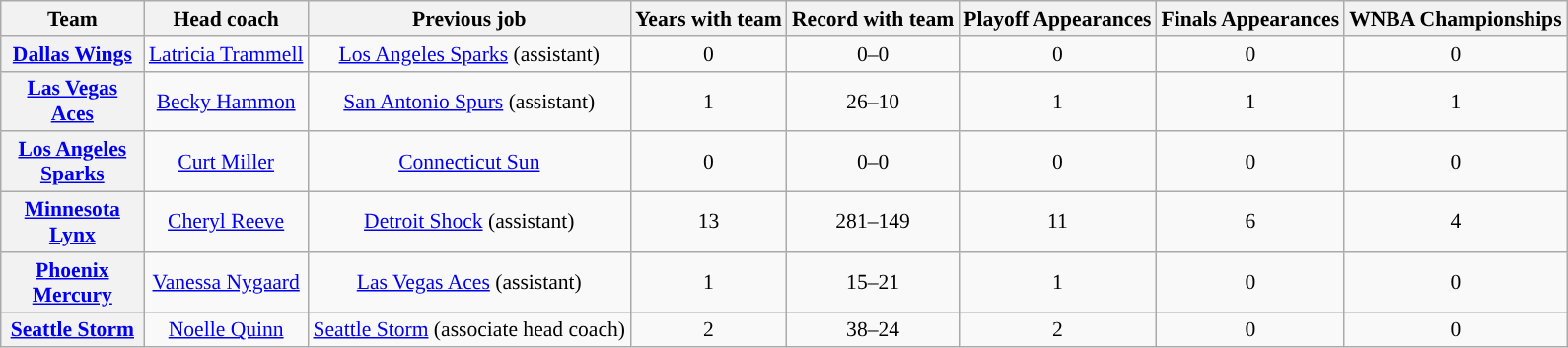<table class="wikitable sortable" style="text-align: center;font-size:90%;">
<tr>
<th width="90">Team</th>
<th>Head coach</th>
<th>Previous job</th>
<th>Years with team</th>
<th>Record with team</th>
<th>Playoff Appearances</th>
<th>Finals Appearances</th>
<th>WNBA Championships</th>
</tr>
<tr>
<th><a href='#'><span>Dallas Wings</span></a></th>
<td><a href='#'>Latricia Trammell</a></td>
<td><a href='#'>Los Angeles Sparks</a> (assistant)</td>
<td>0</td>
<td>0–0</td>
<td>0</td>
<td>0</td>
<td>0</td>
</tr>
<tr>
<th><a href='#'><span>Las Vegas Aces</span></a></th>
<td><a href='#'>Becky Hammon</a></td>
<td><a href='#'>San Antonio Spurs</a> (assistant)</td>
<td>1</td>
<td>26–10</td>
<td>1</td>
<td>1</td>
<td>1</td>
</tr>
<tr>
<th><a href='#'><span>Los Angeles Sparks</span></a></th>
<td><a href='#'>Curt Miller</a></td>
<td><a href='#'>Connecticut Sun</a></td>
<td>0</td>
<td>0–0</td>
<td>0</td>
<td>0</td>
<td>0</td>
</tr>
<tr>
<th><a href='#'><span>Minnesota Lynx</span></a></th>
<td><a href='#'>Cheryl Reeve</a></td>
<td><a href='#'>Detroit Shock</a> (assistant)</td>
<td>13</td>
<td>281–149</td>
<td>11</td>
<td>6</td>
<td>4</td>
</tr>
<tr>
<th><a href='#'><span>Phoenix Mercury</span></a></th>
<td><a href='#'>Vanessa Nygaard</a></td>
<td><a href='#'>Las Vegas Aces</a> (assistant)</td>
<td>1</td>
<td>15–21</td>
<td>1</td>
<td>0</td>
<td>0</td>
</tr>
<tr>
<th><a href='#'><span>Seattle Storm</span></a></th>
<td><a href='#'>Noelle Quinn</a></td>
<td><a href='#'>Seattle Storm</a> (associate head coach)</td>
<td>2</td>
<td>38–24</td>
<td>2</td>
<td>0</td>
<td>0</td>
</tr>
</table>
